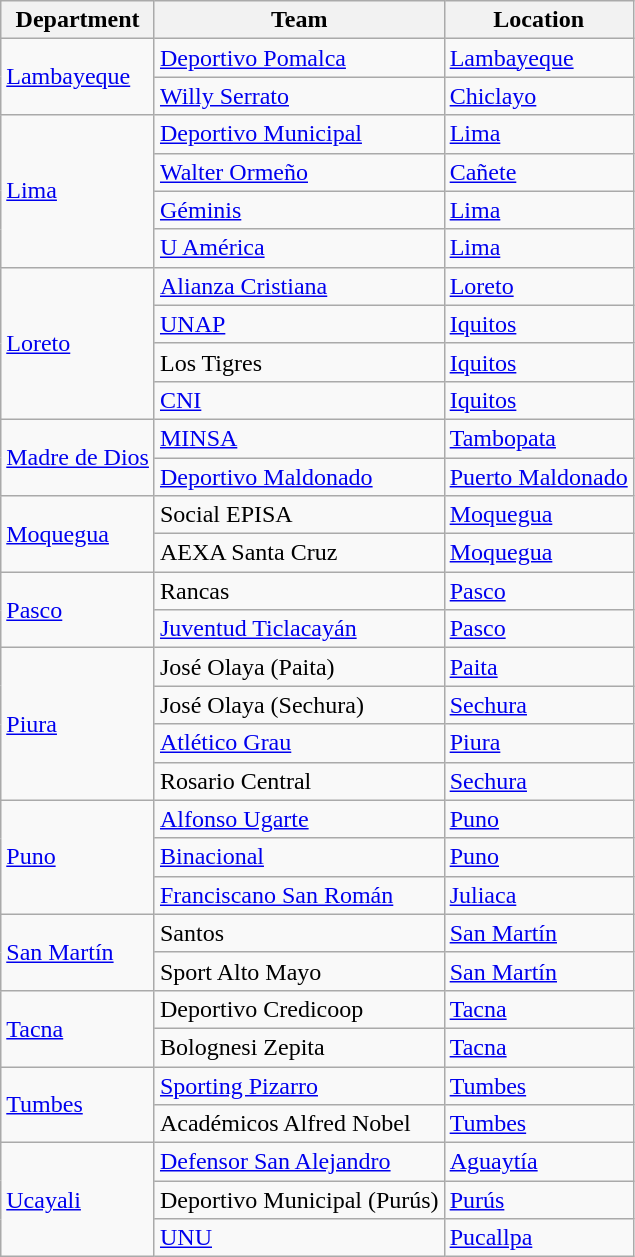<table class="wikitable">
<tr>
<th>Department</th>
<th>Team</th>
<th>Location</th>
</tr>
<tr>
<td rowspan="2"><a href='#'>Lambayeque</a></td>
<td><a href='#'>Deportivo Pomalca</a></td>
<td><a href='#'>Lambayeque</a></td>
</tr>
<tr>
<td><a href='#'>Willy Serrato</a></td>
<td><a href='#'>Chiclayo</a></td>
</tr>
<tr>
<td rowspan="4"><a href='#'>Lima</a></td>
<td><a href='#'>Deportivo Municipal</a></td>
<td><a href='#'>Lima</a></td>
</tr>
<tr>
<td><a href='#'>Walter Ormeño</a></td>
<td><a href='#'>Cañete</a></td>
</tr>
<tr>
<td><a href='#'>Géminis</a></td>
<td><a href='#'>Lima</a></td>
</tr>
<tr>
<td><a href='#'>U América</a></td>
<td><a href='#'>Lima</a></td>
</tr>
<tr>
<td rowspan="4"><a href='#'>Loreto</a></td>
<td><a href='#'>Alianza Cristiana</a></td>
<td><a href='#'>Loreto</a></td>
</tr>
<tr>
<td><a href='#'>UNAP</a></td>
<td><a href='#'>Iquitos</a></td>
</tr>
<tr>
<td>Los Tigres</td>
<td><a href='#'>Iquitos</a></td>
</tr>
<tr>
<td><a href='#'>CNI</a></td>
<td><a href='#'>Iquitos</a></td>
</tr>
<tr>
<td rowspan="2"><a href='#'>Madre de Dios</a></td>
<td><a href='#'>MINSA</a></td>
<td><a href='#'>Tambopata</a></td>
</tr>
<tr>
<td><a href='#'>Deportivo Maldonado</a></td>
<td><a href='#'>Puerto Maldonado</a></td>
</tr>
<tr>
<td rowspan="2"><a href='#'>Moquegua</a></td>
<td>Social EPISA</td>
<td><a href='#'>Moquegua</a></td>
</tr>
<tr>
<td>AEXA Santa Cruz</td>
<td><a href='#'>Moquegua</a></td>
</tr>
<tr>
<td rowspan="2"><a href='#'>Pasco</a></td>
<td>Rancas</td>
<td><a href='#'>Pasco</a></td>
</tr>
<tr>
<td><a href='#'>Juventud Ticlacayán</a></td>
<td><a href='#'>Pasco</a></td>
</tr>
<tr>
<td rowspan="4"><a href='#'>Piura</a></td>
<td>José Olaya (Paita)</td>
<td><a href='#'>Paita</a></td>
</tr>
<tr>
<td>José Olaya (Sechura)</td>
<td><a href='#'>Sechura</a></td>
</tr>
<tr>
<td><a href='#'>Atlético Grau</a></td>
<td><a href='#'>Piura</a></td>
</tr>
<tr>
<td>Rosario Central</td>
<td><a href='#'>Sechura</a></td>
</tr>
<tr>
<td rowspan="3"><a href='#'>Puno</a></td>
<td><a href='#'>Alfonso Ugarte</a></td>
<td><a href='#'>Puno</a></td>
</tr>
<tr>
<td><a href='#'>Binacional</a></td>
<td><a href='#'>Puno</a></td>
</tr>
<tr>
<td><a href='#'>Franciscano San Román</a></td>
<td><a href='#'>Juliaca</a></td>
</tr>
<tr>
<td rowspan="2"><a href='#'>San Martín</a></td>
<td>Santos</td>
<td><a href='#'>San Martín</a></td>
</tr>
<tr>
<td>Sport Alto Mayo</td>
<td><a href='#'>San Martín</a></td>
</tr>
<tr>
<td rowspan="2"><a href='#'>Tacna</a></td>
<td>Deportivo Credicoop</td>
<td><a href='#'>Tacna</a></td>
</tr>
<tr>
<td>Bolognesi Zepita</td>
<td><a href='#'>Tacna</a></td>
</tr>
<tr>
<td rowspan="2"><a href='#'>Tumbes</a></td>
<td><a href='#'>Sporting Pizarro</a></td>
<td><a href='#'>Tumbes</a></td>
</tr>
<tr>
<td>Académicos Alfred Nobel</td>
<td><a href='#'>Tumbes</a></td>
</tr>
<tr>
<td rowspan="3"><a href='#'>Ucayali</a></td>
<td><a href='#'>Defensor San Alejandro</a></td>
<td><a href='#'>Aguaytía</a></td>
</tr>
<tr>
<td>Deportivo Municipal (Purús)</td>
<td><a href='#'>Purús</a></td>
</tr>
<tr>
<td><a href='#'>UNU</a></td>
<td><a href='#'>Pucallpa</a></td>
</tr>
</table>
